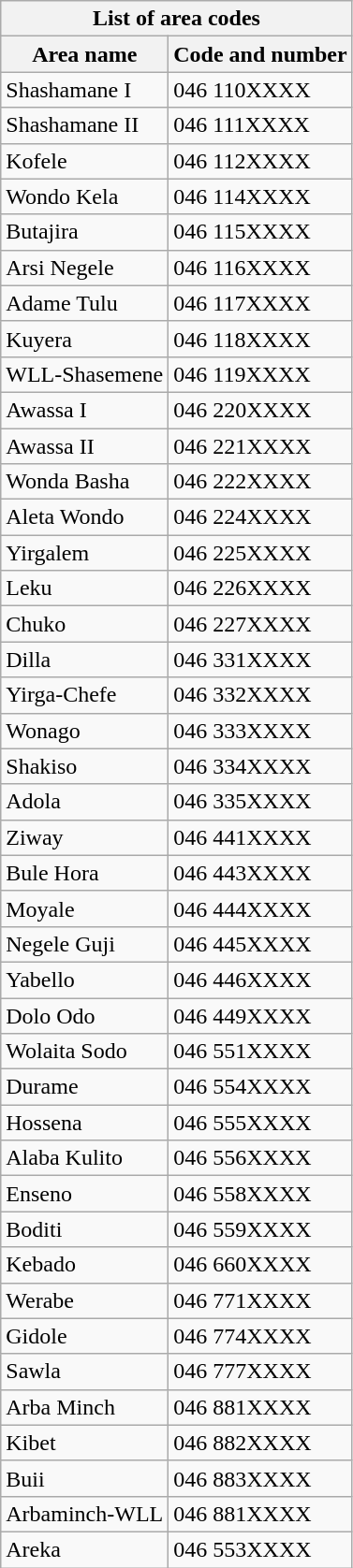<table class="wikitable">
<tr>
<th colspan="2">List of area codes</th>
</tr>
<tr>
<th>Area name</th>
<th>Code and number</th>
</tr>
<tr>
<td>Shashamane I</td>
<td>046 110XXXX</td>
</tr>
<tr>
<td>Shashamane II</td>
<td>046 111XXXX</td>
</tr>
<tr>
<td>Kofele</td>
<td>046 112XXXX</td>
</tr>
<tr>
<td>Wondo Kela</td>
<td>046 114XXXX</td>
</tr>
<tr>
<td>Butajira</td>
<td>046 115XXXX</td>
</tr>
<tr>
<td>Arsi Negele</td>
<td>046 116XXXX</td>
</tr>
<tr>
<td>Adame Tulu</td>
<td>046 117XXXX</td>
</tr>
<tr>
<td>Kuyera</td>
<td>046 118XXXX</td>
</tr>
<tr>
<td>WLL-Shasemene</td>
<td>046 119XXXX</td>
</tr>
<tr>
<td>Awassa I</td>
<td>046 220XXXX</td>
</tr>
<tr>
<td>Awassa II</td>
<td>046 221XXXX</td>
</tr>
<tr>
<td>Wonda Basha</td>
<td>046 222XXXX</td>
</tr>
<tr>
<td>Aleta Wondo</td>
<td>046 224XXXX</td>
</tr>
<tr>
<td>Yirgalem</td>
<td>046 225XXXX</td>
</tr>
<tr>
<td>Leku</td>
<td>046 226XXXX</td>
</tr>
<tr>
<td>Chuko</td>
<td>046 227XXXX</td>
</tr>
<tr>
<td>Dilla</td>
<td>046 331XXXX</td>
</tr>
<tr>
<td>Yirga-Chefe</td>
<td>046 332XXXX</td>
</tr>
<tr>
<td>Wonago</td>
<td>046 333XXXX</td>
</tr>
<tr>
<td>Shakiso</td>
<td>046 334XXXX</td>
</tr>
<tr>
<td>Adola</td>
<td>046 335XXXX</td>
</tr>
<tr>
<td>Ziway</td>
<td>046 441XXXX</td>
</tr>
<tr>
<td>Bule Hora</td>
<td>046 443XXXX</td>
</tr>
<tr>
<td>Moyale</td>
<td>046 444XXXX</td>
</tr>
<tr>
<td>Negele Guji</td>
<td>046 445XXXX</td>
</tr>
<tr>
<td>Yabello</td>
<td>046 446XXXX</td>
</tr>
<tr>
<td>Dolo Odo</td>
<td>046 449XXXX</td>
</tr>
<tr>
<td>Wolaita Sodo</td>
<td>046 551XXXX</td>
</tr>
<tr>
<td>Durame</td>
<td>046 554XXXX</td>
</tr>
<tr>
<td>Hossena</td>
<td>046 555XXXX</td>
</tr>
<tr>
<td>Alaba Kulito</td>
<td>046 556XXXX</td>
</tr>
<tr>
<td>Enseno</td>
<td>046 558XXXX</td>
</tr>
<tr>
<td>Boditi</td>
<td>046 559XXXX</td>
</tr>
<tr>
<td>Kebado</td>
<td>046 660XXXX</td>
</tr>
<tr>
<td>Werabe</td>
<td>046 771XXXX</td>
</tr>
<tr>
<td>Gidole</td>
<td>046 774XXXX</td>
</tr>
<tr>
<td>Sawla</td>
<td>046 777XXXX</td>
</tr>
<tr>
<td>Arba Minch</td>
<td>046 881XXXX</td>
</tr>
<tr>
<td>Kibet</td>
<td>046 882XXXX</td>
</tr>
<tr>
<td>Buii</td>
<td>046 883XXXX</td>
</tr>
<tr>
<td>Arbaminch-WLL</td>
<td>046 881XXXX</td>
</tr>
<tr>
<td>Areka</td>
<td>046 553XXXX</td>
</tr>
</table>
